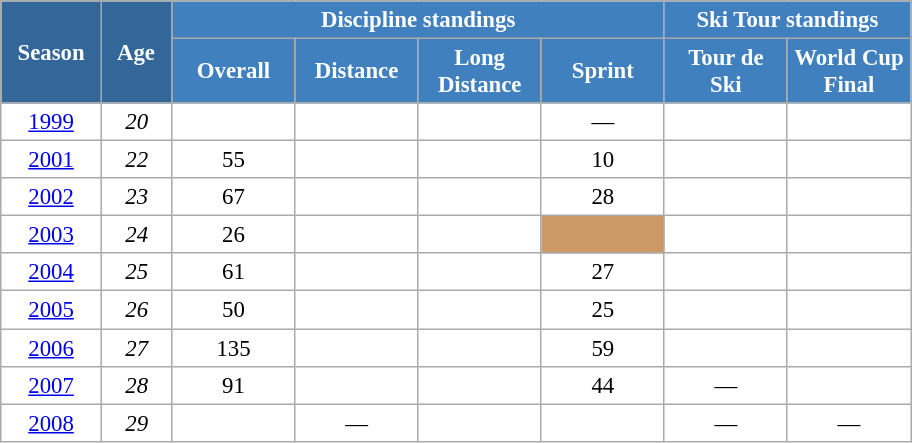<table class="wikitable" style="font-size:95%; text-align:center; border:grey solid 1px; border-collapse:collapse; background:#ffffff;">
<tr>
<th style="background-color:#369; color:white; width:60px;" rowspan="2"> Season </th>
<th style="background-color:#369; color:white; width:40px;" rowspan="2"> Age </th>
<th style="background-color:#4180be; color:white;" colspan="4">Discipline standings</th>
<th style="background-color:#4180be; color:white;" colspan="2">Ski Tour standings</th>
</tr>
<tr>
<th style="background-color:#4180be; color:white; width:75px;">Overall</th>
<th style="background-color:#4180be; color:white; width:75px;">Distance</th>
<th style="background-color:#4180be; color:white; width:75px;">Long Distance</th>
<th style="background-color:#4180be; color:white; width:75px;">Sprint</th>
<th style="background-color:#4180be; color:white; width:75px;">Tour de<br>Ski</th>
<th style="background-color:#4180be; color:white; width:75px;">World Cup<br>Final</th>
</tr>
<tr>
<td><a href='#'>1999</a></td>
<td><em>20</em></td>
<td></td>
<td></td>
<td></td>
<td>—</td>
<td></td>
<td></td>
</tr>
<tr>
<td><a href='#'>2001</a></td>
<td><em>22</em></td>
<td>55</td>
<td></td>
<td></td>
<td>10</td>
<td></td>
<td></td>
</tr>
<tr>
<td><a href='#'>2002</a></td>
<td><em>23</em></td>
<td>67</td>
<td></td>
<td></td>
<td>28</td>
<td></td>
<td></td>
</tr>
<tr>
<td><a href='#'>2003</a></td>
<td><em>24</em></td>
<td>26</td>
<td></td>
<td></td>
<td style="background:#c96;"></td>
<td></td>
<td></td>
</tr>
<tr>
<td><a href='#'>2004</a></td>
<td><em>25</em></td>
<td>61</td>
<td></td>
<td></td>
<td>27</td>
<td></td>
<td></td>
</tr>
<tr>
<td><a href='#'>2005</a></td>
<td><em>26</em></td>
<td>50</td>
<td></td>
<td></td>
<td>25</td>
<td></td>
<td></td>
</tr>
<tr>
<td><a href='#'>2006</a></td>
<td><em>27</em></td>
<td>135</td>
<td></td>
<td></td>
<td>59</td>
<td></td>
<td></td>
</tr>
<tr>
<td><a href='#'>2007</a></td>
<td><em>28</em></td>
<td>91</td>
<td></td>
<td></td>
<td>44</td>
<td>—</td>
<td></td>
</tr>
<tr>
<td><a href='#'>2008</a></td>
<td><em>29</em></td>
<td></td>
<td>—</td>
<td></td>
<td></td>
<td>—</td>
<td>—</td>
</tr>
</table>
